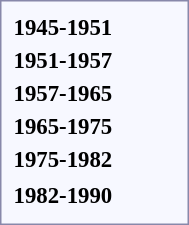<table style="border:1px solid #8888aa; background-color:#f7f8ff; padding:5px; font-size:95%; margin: 0px 12px 12px 0px;">
<tr style="text-align:center;">
<td rowspan=2><strong>1945-1951</strong></td>
<td colspan=8 rowspan=2></td>
<td colspan=2></td>
<td colspan=6></td>
<td colspan=6></td>
<td colspan=4></td>
<td colspan=2></td>
<td colspan=6></td>
<td colspan=2></td>
</tr>
<tr style="text-align:center;">
<td colspan=2></td>
<td colspan=6></td>
<td colspan=6></td>
<td colspan=4></td>
<td colspan=2></td>
<td colspan=6></td>
<td colspan=2></td>
</tr>
<tr style="text-align:center;">
<td rowspan=2><strong>1951-1957</strong></td>
<td colspan=8 rowspan=2></td>
<td colspan=2></td>
<td colspan=6></td>
<td colspan=6></td>
<td colspan=4></td>
<td colspan=2></td>
<td colspan=6></td>
<td colspan=2></td>
</tr>
<tr style="text-align:center;">
<td colspan=2></td>
<td colspan=6></td>
<td colspan=6></td>
<td colspan=4></td>
<td colspan=2></td>
<td colspan=6></td>
<td colspan=2></td>
</tr>
<tr style="text-align:center;">
<td rowspan=2><strong>1957-1965</strong></td>
<td colspan=6 rowspan=2></td>
<td colspan=2></td>
<td colspan=6></td>
<td colspan=2></td>
<td colspan=6></td>
<td colspan=4></td>
<td colspan=2></td>
<td colspan=6></td>
<td colspan=2></td>
</tr>
<tr style="text-align:center;">
<td colspan=2></td>
<td colspan=2></td>
<td colspan=6></td>
<td colspan=6></td>
<td colspan=4></td>
<td colspan=2></td>
<td colspan=6></td>
<td colspan=2></td>
</tr>
<tr style="text-align:center;">
<td rowspan=2><strong>1965-1975</strong></td>
<td colspan=6 rowspan=2></td>
<td colspan=2></td>
<td colspan=2></td>
<td colspan=6></td>
<td colspan=6></td>
<td colspan=4></td>
<td colspan=2></td>
<td colspan=6></td>
<td colspan=2></td>
</tr>
<tr style="text-align:center;">
<td colspan=2></td>
<td colspan=2></td>
<td colspan=6></td>
<td colspan=6></td>
<td colspan=4></td>
<td colspan=2></td>
<td colspan=6></td>
<td colspan=2></td>
</tr>
<tr style="text-align:center;">
<td rowspan=2><strong>1975-1982</strong></td>
<td colspan=6 rowspan=2></td>
<td colspan=1></td>
<td colspan=1></td>
<td colspan=2></td>
<td colspan=6></td>
<td colspan=6></td>
<td colspan=4></td>
<td colspan=2></td>
<td colspan=6></td>
<td colspan=2></td>
</tr>
<tr style="text-align:center;">
<td colspan=1></td>
<td colspan=1></td>
<td colspan=2></td>
<td colspan=6></td>
<td colspan=6></td>
<td colspan=4></td>
<td colspan=2></td>
<td colspan=6></td>
<td colspan=2></td>
</tr>
<tr style="text-align:center;">
<td rowspan=2><strong>1982-1990</strong></td>
<td colspan=6 rowspan=2></td>
<td colspan=1></td>
<td colspan=1></td>
<td colspan=2></td>
<td colspan=6></td>
<td colspan=6></td>
<td colspan=4></td>
<td colspan=2></td>
<td colspan=6></td>
<td colspan=2></td>
</tr>
<tr style="text-align:center;">
<td colspan=1></td>
<td colspan=1></td>
<td colspan=2></td>
<td colspan=6></td>
<td colspan=6></td>
<td colspan=4></td>
<td colspan=2></td>
<td colspan=6></td>
<td colspan=2><br></td>
</tr>
</table>
